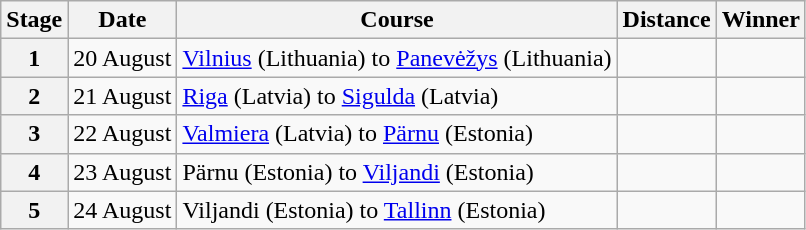<table class="wikitable">
<tr>
<th scope="col">Stage</th>
<th scope="col">Date</th>
<th scope="col">Course</th>
<th scope="col">Distance</th>
<th scope="col">Winner</th>
</tr>
<tr>
<th>1</th>
<td align=right>20 August</td>
<td><a href='#'>Vilnius</a> (Lithuania) to <a href='#'>Panevėžys</a> (Lithuania)</td>
<td></td>
<td></td>
</tr>
<tr>
<th>2</th>
<td align=right>21 August</td>
<td><a href='#'>Riga</a> (Latvia) to <a href='#'>Sigulda</a> (Latvia)</td>
<td></td>
<td></td>
</tr>
<tr>
<th>3</th>
<td align=right>22 August</td>
<td><a href='#'>Valmiera</a> (Latvia) to <a href='#'>Pärnu</a> (Estonia)</td>
<td></td>
<td></td>
</tr>
<tr>
<th>4</th>
<td align=right>23 August</td>
<td>Pärnu (Estonia) to <a href='#'>Viljandi</a> (Estonia)</td>
<td></td>
<td></td>
</tr>
<tr>
<th>5</th>
<td align=right>24 August</td>
<td>Viljandi (Estonia) to <a href='#'>Tallinn</a> (Estonia)</td>
<td></td>
<td></td>
</tr>
</table>
